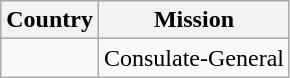<table class=wikitable>
<tr>
<th>Country</th>
<th>Mission</th>
</tr>
<tr>
<td></td>
<td>Consulate-General</td>
</tr>
</table>
